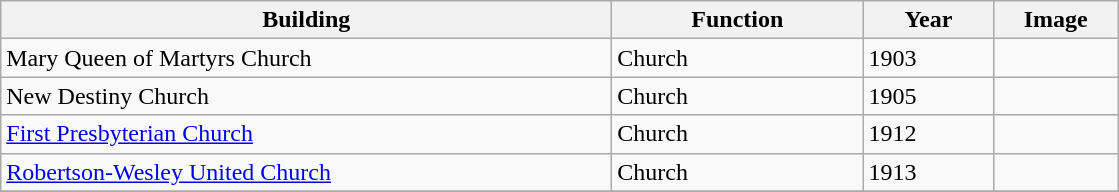<table class="wikitable">
<tr>
<th style="width:25em">Building</th>
<th style="width:10em">Function</th>
<th style="width: 5em">Year</th>
<th style="width:75px">Image</th>
</tr>
<tr>
<td>Mary Queen of Martyrs Church</td>
<td>Church</td>
<td>1903</td>
<td></td>
</tr>
<tr>
<td>New Destiny Church</td>
<td>Church</td>
<td>1905</td>
<td></td>
</tr>
<tr>
<td><a href='#'>First Presbyterian Church</a></td>
<td>Church</td>
<td>1912</td>
<td></td>
</tr>
<tr>
<td><a href='#'>Robertson-Wesley United Church</a></td>
<td>Church</td>
<td>1913</td>
<td></td>
</tr>
<tr>
</tr>
</table>
